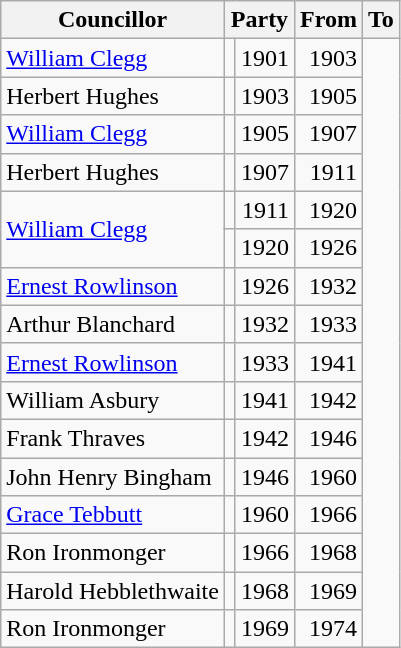<table class=wikitable>
<tr>
<th>Councillor</th>
<th colspan=2>Party</th>
<th>From</th>
<th>To</th>
</tr>
<tr>
<td><a href='#'>William Clegg</a></td>
<td></td>
<td align=right>1901</td>
<td align=right>1903</td>
</tr>
<tr>
<td>Herbert Hughes</td>
<td></td>
<td align=right>1903</td>
<td align=right>1905</td>
</tr>
<tr>
<td><a href='#'>William Clegg</a></td>
<td></td>
<td align=right>1905</td>
<td align=right>1907</td>
</tr>
<tr>
<td>Herbert Hughes</td>
<td></td>
<td align=right>1907</td>
<td align=right>1911</td>
</tr>
<tr>
<td rowspan=2><a href='#'>William Clegg</a></td>
<td></td>
<td align=right>1911</td>
<td align=right>1920</td>
</tr>
<tr>
<td></td>
<td align=right>1920</td>
<td align=right>1926</td>
</tr>
<tr>
<td><a href='#'>Ernest Rowlinson</a></td>
<td></td>
<td align=right>1926</td>
<td align=right>1932</td>
</tr>
<tr>
<td>Arthur Blanchard</td>
<td></td>
<td align=right>1932</td>
<td align=right>1933</td>
</tr>
<tr>
<td><a href='#'>Ernest Rowlinson</a></td>
<td></td>
<td align=right>1933</td>
<td align=right>1941</td>
</tr>
<tr>
<td>William Asbury</td>
<td></td>
<td align=right>1941</td>
<td align=right>1942</td>
</tr>
<tr>
<td>Frank Thraves</td>
<td></td>
<td align=right>1942</td>
<td align=right>1946</td>
</tr>
<tr>
<td>John Henry Bingham</td>
<td></td>
<td align=right>1946</td>
<td align=right>1960</td>
</tr>
<tr>
<td><a href='#'>Grace Tebbutt</a></td>
<td></td>
<td align=right>1960</td>
<td align=right>1966</td>
</tr>
<tr>
<td>Ron Ironmonger</td>
<td></td>
<td align=right>1966</td>
<td align=right>1968</td>
</tr>
<tr>
<td>Harold Hebblethwaite</td>
<td></td>
<td align=right>1968</td>
<td align=right>1969</td>
</tr>
<tr>
<td>Ron Ironmonger</td>
<td></td>
<td align=right>1969</td>
<td align=right>1974</td>
</tr>
</table>
